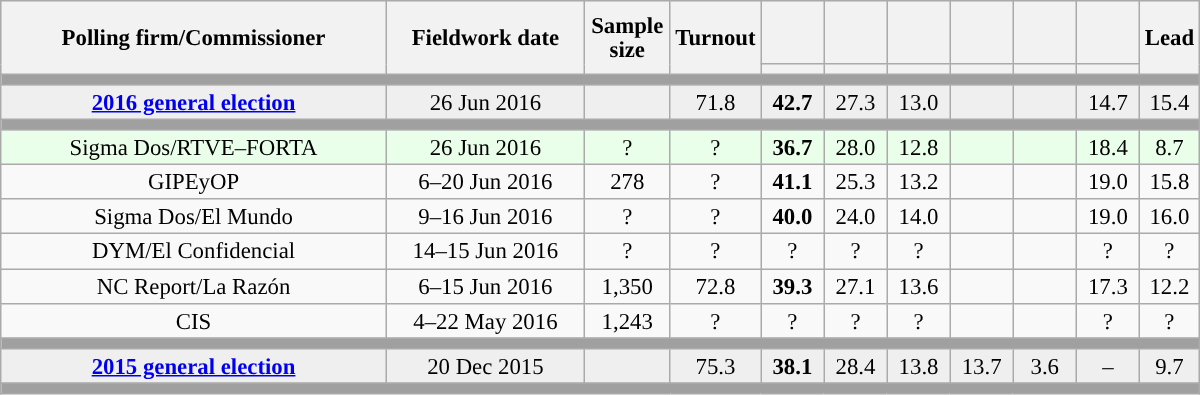<table class="wikitable collapsible collapsed" style="text-align:center; font-size:95%; line-height:16px;">
<tr style="height:42px; background-color:#E9E9E9">
<th style="width:250px;" rowspan="2">Polling firm/Commissioner</th>
<th style="width:125px;" rowspan="2">Fieldwork date</th>
<th style="width:50px;" rowspan="2">Sample size</th>
<th style="width:45px;" rowspan="2">Turnout</th>
<th style="width:35px;"></th>
<th style="width:35px;"></th>
<th style="width:35px;"></th>
<th style="width:35px;"></th>
<th style="width:35px;"></th>
<th style="width:35px;"></th>
<th style="width:30px;" rowspan="2">Lead</th>
</tr>
<tr>
<th style="color:inherit;background:"></th>
<th style="color:inherit;background:"></th>
<th style="color:inherit;background:"></th>
<th style="color:inherit;background:"></th>
<th style="color:inherit;background:"></th>
<th style="color:inherit;background:"></th>
</tr>
<tr>
<td colspan="11" style="background:#A0A0A0"></td>
</tr>
<tr style="background:#EFEFEF;">
<td><strong><a href='#'>2016 general election</a></strong></td>
<td>26 Jun 2016</td>
<td></td>
<td>71.8</td>
<td><strong>42.7</strong><br></td>
<td>27.3<br></td>
<td>13.0<br></td>
<td></td>
<td></td>
<td>14.7<br></td>
<td style="background:">15.4</td>
</tr>
<tr>
<td colspan="11" style="background:#A0A0A0"></td>
</tr>
<tr style="background:#EAFFEA;">
<td>Sigma Dos/RTVE–FORTA</td>
<td>26 Jun 2016</td>
<td>?</td>
<td>?</td>
<td><strong>36.7</strong><br></td>
<td>28.0<br></td>
<td>12.8<br></td>
<td></td>
<td></td>
<td>18.4<br></td>
<td style="background:">8.7</td>
</tr>
<tr>
<td>GIPEyOP</td>
<td>6–20 Jun 2016</td>
<td>278</td>
<td>?</td>
<td><strong>41.1</strong><br></td>
<td>25.3<br></td>
<td>13.2<br></td>
<td></td>
<td></td>
<td>19.0<br></td>
<td style="background:">15.8</td>
</tr>
<tr>
<td>Sigma Dos/El Mundo</td>
<td>9–16 Jun 2016</td>
<td>?</td>
<td>?</td>
<td><strong>40.0</strong><br></td>
<td>24.0<br></td>
<td>14.0<br></td>
<td></td>
<td></td>
<td>19.0<br></td>
<td style="background:">16.0</td>
</tr>
<tr>
<td>DYM/El Confidencial</td>
<td>14–15 Jun 2016</td>
<td>?</td>
<td>?</td>
<td>?<br></td>
<td>?<br></td>
<td>?<br></td>
<td></td>
<td></td>
<td>?<br></td>
<td style="background:">?</td>
</tr>
<tr>
<td>NC Report/La Razón</td>
<td>6–15 Jun 2016</td>
<td>1,350</td>
<td>72.8</td>
<td><strong>39.3</strong><br></td>
<td>27.1<br></td>
<td>13.6<br></td>
<td></td>
<td></td>
<td>17.3<br></td>
<td style="background:">12.2</td>
</tr>
<tr>
<td>CIS</td>
<td>4–22 May 2016</td>
<td>1,243</td>
<td>?</td>
<td>?<br></td>
<td>?<br></td>
<td>?<br></td>
<td></td>
<td></td>
<td>?<br></td>
<td style="background:">?</td>
</tr>
<tr>
<td colspan="11" style="background:#A0A0A0"></td>
</tr>
<tr style="background:#EFEFEF;">
<td><strong><a href='#'>2015 general election</a></strong></td>
<td>20 Dec 2015</td>
<td></td>
<td>75.3</td>
<td><strong>38.1</strong><br></td>
<td>28.4<br></td>
<td>13.8<br></td>
<td>13.7<br></td>
<td>3.6<br></td>
<td>–</td>
<td style="background:">9.7</td>
</tr>
<tr>
<td colspan="11" style="background:#A0A0A0"></td>
</tr>
</table>
